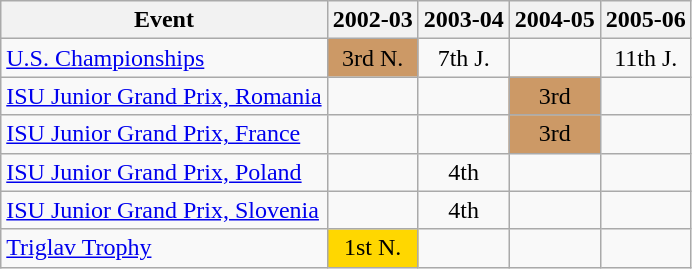<table class="wikitable">
<tr>
<th>Event</th>
<th>2002-03</th>
<th>2003-04</th>
<th>2004-05</th>
<th>2005-06</th>
</tr>
<tr>
<td><a href='#'>U.S. Championships</a></td>
<td align="center" bgcolor="cc9966">3rd N.</td>
<td align="center">7th J.</td>
<td></td>
<td align="center">11th J.</td>
</tr>
<tr>
<td><a href='#'>ISU Junior Grand Prix, Romania</a></td>
<td></td>
<td></td>
<td align="center" bgcolor="cc9966">3rd</td>
<td></td>
</tr>
<tr>
<td><a href='#'>ISU Junior Grand Prix, France</a></td>
<td></td>
<td></td>
<td align="center" bgcolor="cc9966">3rd</td>
<td></td>
</tr>
<tr>
<td><a href='#'>ISU Junior Grand Prix, Poland</a></td>
<td></td>
<td align="center">4th</td>
<td></td>
<td></td>
</tr>
<tr>
<td><a href='#'>ISU Junior Grand Prix, Slovenia</a></td>
<td></td>
<td align="center">4th</td>
<td></td>
<td></td>
</tr>
<tr>
<td><a href='#'>Triglav Trophy</a></td>
<td align="center" bgcolor="gold">1st N.</td>
<td></td>
<td></td>
<td></td>
</tr>
</table>
